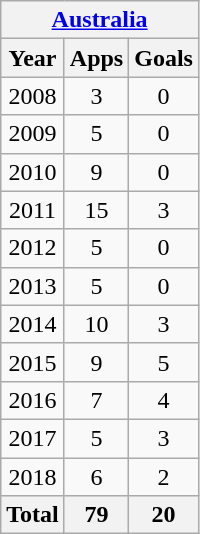<table class="wikitable" style="text-align:center">
<tr>
<th colspan=3><a href='#'>Australia</a></th>
</tr>
<tr>
<th>Year</th>
<th>Apps</th>
<th>Goals</th>
</tr>
<tr>
<td>2008</td>
<td>3</td>
<td>0</td>
</tr>
<tr>
<td>2009</td>
<td>5</td>
<td>0</td>
</tr>
<tr>
<td>2010</td>
<td>9</td>
<td>0</td>
</tr>
<tr>
<td>2011</td>
<td>15</td>
<td>3</td>
</tr>
<tr>
<td>2012</td>
<td>5</td>
<td>0</td>
</tr>
<tr>
<td>2013</td>
<td>5</td>
<td>0</td>
</tr>
<tr>
<td>2014</td>
<td>10</td>
<td>3</td>
</tr>
<tr>
<td>2015</td>
<td>9</td>
<td>5</td>
</tr>
<tr>
<td>2016</td>
<td>7</td>
<td>4</td>
</tr>
<tr>
<td>2017</td>
<td>5</td>
<td>3</td>
</tr>
<tr>
<td>2018</td>
<td>6</td>
<td>2</td>
</tr>
<tr>
<th>Total</th>
<th>79</th>
<th>20</th>
</tr>
</table>
